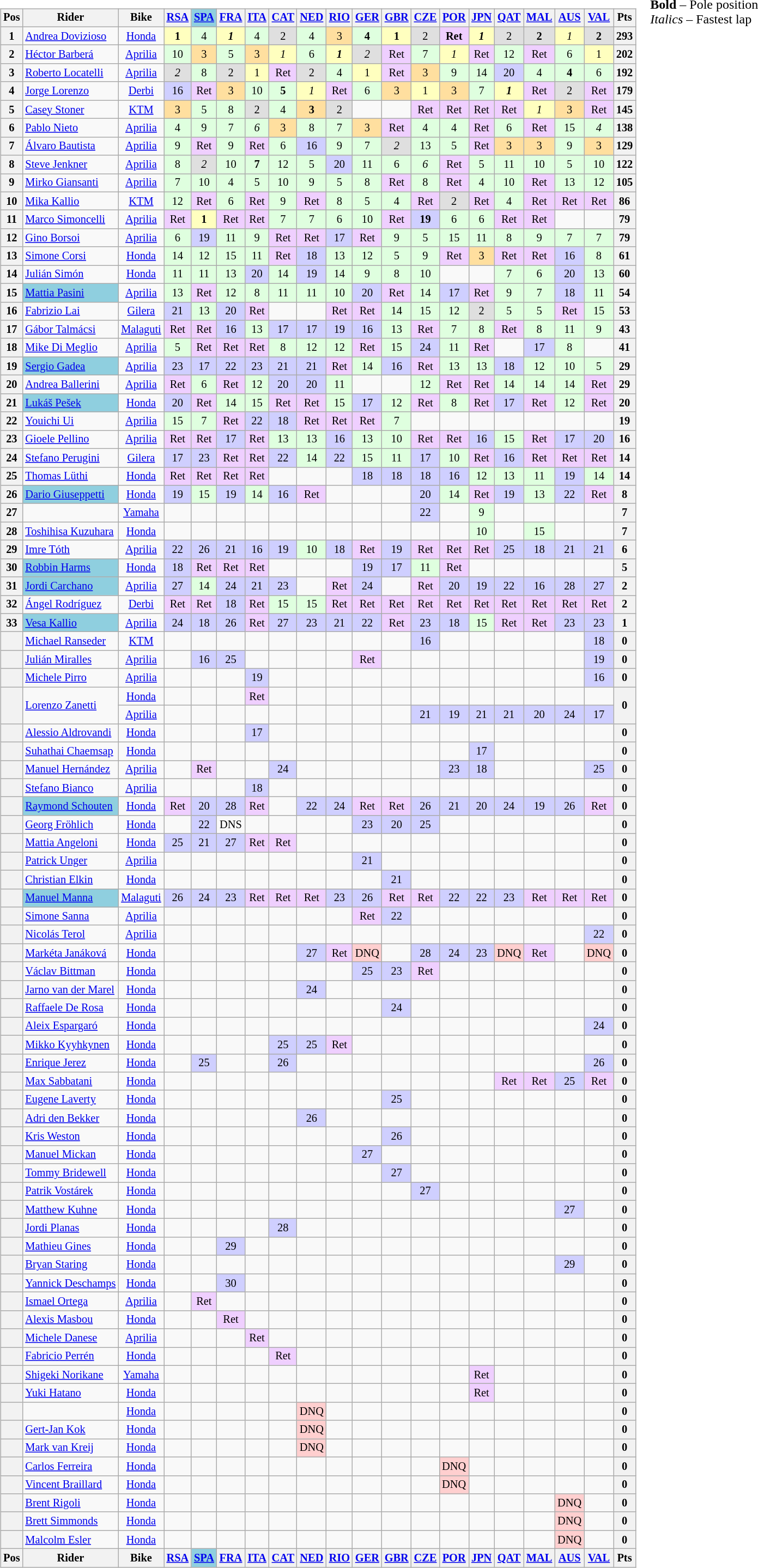<table>
<tr>
<td><br><table class="wikitable" style="font-size: 85%; text-align:center">
<tr valign="top">
<th valign="middle">Pos</th>
<th valign="middle">Rider</th>
<th valign="middle">Bike</th>
<th><a href='#'>RSA</a><br></th>
<th style="background:#8fcfdf;"><a href='#'>SPA</a><br></th>
<th><a href='#'>FRA</a><br></th>
<th><a href='#'>ITA</a><br></th>
<th><a href='#'>CAT</a><br></th>
<th><a href='#'>NED</a><br></th>
<th><a href='#'>RIO</a><br></th>
<th><a href='#'>GER</a><br></th>
<th><a href='#'>GBR</a><br></th>
<th><a href='#'>CZE</a><br></th>
<th><a href='#'>POR</a><br></th>
<th><a href='#'>JPN</a><br></th>
<th><a href='#'>QAT</a><br></th>
<th><a href='#'>MAL</a><br></th>
<th><a href='#'>AUS</a><br></th>
<th><a href='#'>VAL</a><br></th>
<th valign="middle">Pts</th>
</tr>
<tr>
<th>1</th>
<td align="left"> <a href='#'>Andrea Dovizioso</a></td>
<td><a href='#'>Honda</a></td>
<td style="background:#FFFFBF;"><strong>1</strong></td>
<td style="background:#DFFFDF;">4</td>
<td style="background:#FFFFBF;"><strong><em>1</em></strong></td>
<td style="background:#DFFFDF;">4</td>
<td style="background:#DFDFDF;">2</td>
<td style="background:#DFFFDF;">4</td>
<td style="background:#FFDF9F;">3</td>
<td style="background:#DFFFDF;"><strong>4</strong></td>
<td style="background:#FFFFBF;"><strong>1</strong></td>
<td style="background:#DFDFDF;">2</td>
<td style="background:#EFCFFF;"><strong>Ret</strong></td>
<td style="background:#FFFFBF;"><strong><em>1</em></strong></td>
<td style="background:#DFDFDF;">2</td>
<td style="background:#DFDFDF;"><strong>2</strong></td>
<td style="background:#FFFFBF;"><em>1</em></td>
<td style="background:#DFDFDF;"><strong>2</strong></td>
<th>293</th>
</tr>
<tr>
<th>2</th>
<td align="left"> <a href='#'>Héctor Barberá</a></td>
<td><a href='#'>Aprilia</a></td>
<td style="background:#DFFFDF;">10</td>
<td style="background:#FFDF9F;">3</td>
<td style="background:#DFFFDF;">5</td>
<td style="background:#FFDF9F;">3</td>
<td style="background:#FFFFBF;"><em>1</em></td>
<td style="background:#DFFFDF;">6</td>
<td style="background:#FFFFBF;"><strong><em>1</em></strong></td>
<td style="background:#DFDFDF;"><em>2</em></td>
<td style="background:#EFCFFF;">Ret</td>
<td style="background:#DFFFDF;">7</td>
<td style="background:#FFFFBF;"><em>1</em></td>
<td style="background:#EFCFFF;">Ret</td>
<td style="background:#DFFFDF;">12</td>
<td style="background:#EFCFFF;">Ret</td>
<td style="background:#DFFFDF;">6</td>
<td style="background:#FFFFBF;">1</td>
<th>202</th>
</tr>
<tr>
<th>3</th>
<td align="left"> <a href='#'>Roberto Locatelli</a></td>
<td><a href='#'>Aprilia</a></td>
<td style="background:#DFDFDF;"><em>2</em></td>
<td style="background:#DFFFDF;">8</td>
<td style="background:#DFDFDF;">2</td>
<td style="background:#FFFFBF;">1</td>
<td style="background:#EFCFFF;">Ret</td>
<td style="background:#DFDFDF;">2</td>
<td style="background:#DFFFDF;">4</td>
<td style="background:#FFFFBF;">1</td>
<td style="background:#EFCFFF;">Ret</td>
<td style="background:#FFDF9F;">3</td>
<td style="background:#DFFFDF;">9</td>
<td style="background:#DFFFDF;">14</td>
<td style="background:#CFCFFF;">20</td>
<td style="background:#DFFFDF;">4</td>
<td style="background:#DFFFDF;"><strong>4</strong></td>
<td style="background:#DFFFDF;">6</td>
<th>192</th>
</tr>
<tr>
<th>4</th>
<td align="left"> <a href='#'>Jorge Lorenzo</a></td>
<td><a href='#'>Derbi</a></td>
<td style="background:#CFCFFF;">16</td>
<td style="background:#EFCFFF;">Ret</td>
<td style="background:#FFDF9F;">3</td>
<td style="background:#DFFFDF;">10</td>
<td style="background:#DFFFDF;"><strong>5</strong></td>
<td style="background:#FFFFBF;"><em>1</em></td>
<td style="background:#EFCFFF;">Ret</td>
<td style="background:#DFFFDF;">6</td>
<td style="background:#FFDF9F;">3</td>
<td style="background:#FFFFBF;">1</td>
<td style="background:#FFDF9F;">3</td>
<td style="background:#DFFFDF;">7</td>
<td style="background:#FFFFBF;"><strong><em>1</em></strong></td>
<td style="background:#EFCFFF;">Ret</td>
<td style="background:#DFDFDF;">2</td>
<td style="background:#EFCFFF;">Ret</td>
<th>179</th>
</tr>
<tr>
<th>5</th>
<td align="left"> <a href='#'>Casey Stoner</a></td>
<td><a href='#'>KTM</a></td>
<td style="background:#FFDF9F;">3</td>
<td style="background:#DFFFDF;">5</td>
<td style="background:#DFFFDF;">8</td>
<td style="background:#DFDFDF;">2</td>
<td style="background:#DFFFDF;">4</td>
<td style="background:#FFDF9F;"><strong>3</strong></td>
<td style="background:#DFDFDF;">2</td>
<td></td>
<td></td>
<td style="background:#EFCFFF;">Ret</td>
<td style="background:#EFCFFF;">Ret</td>
<td style="background:#EFCFFF;">Ret</td>
<td style="background:#EFCFFF;">Ret</td>
<td style="background:#FFFFBF;"><em>1</em></td>
<td style="background:#FFDF9F;">3</td>
<td style="background:#EFCFFF;">Ret</td>
<th>145</th>
</tr>
<tr>
<th>6</th>
<td align="left"> <a href='#'>Pablo Nieto</a></td>
<td><a href='#'>Aprilia</a></td>
<td style="background:#DFFFDF;">4</td>
<td style="background:#DFFFDF;">9</td>
<td style="background:#DFFFDF;">7</td>
<td style="background:#DFFFDF;"><em>6</em></td>
<td style="background:#FFDF9F;">3</td>
<td style="background:#DFFFDF;">8</td>
<td style="background:#DFFFDF;">7</td>
<td style="background:#FFDF9F;">3</td>
<td style="background:#EFCFFF;">Ret</td>
<td style="background:#DFFFDF;">4</td>
<td style="background:#DFFFDF;">4</td>
<td style="background:#EFCFFF;">Ret</td>
<td style="background:#DFFFDF;">6</td>
<td style="background:#EFCFFF;">Ret</td>
<td style="background:#DFFFDF;">15</td>
<td style="background:#DFFFDF;"><em>4</em></td>
<th>138</th>
</tr>
<tr>
<th>7</th>
<td align="left"> <a href='#'>Álvaro Bautista</a></td>
<td><a href='#'>Aprilia</a></td>
<td style="background:#DFFFDF;">9</td>
<td style="background:#EFCFFF;">Ret</td>
<td style="background:#DFFFDF;">9</td>
<td style="background:#EFCFFF;">Ret</td>
<td style="background:#DFFFDF;">6</td>
<td style="background:#CFCFFF;">16</td>
<td style="background:#DFFFDF;">9</td>
<td style="background:#DFFFDF;">7</td>
<td style="background:#DFDFDF;"><em>2</em></td>
<td style="background:#DFFFDF;">13</td>
<td style="background:#DFFFDF;">5</td>
<td style="background:#EFCFFF;">Ret</td>
<td style="background:#FFDF9F;">3</td>
<td style="background:#FFDF9F;">3</td>
<td style="background:#DFFFDF;">9</td>
<td style="background:#FFDF9F;">3</td>
<th>129</th>
</tr>
<tr>
<th>8</th>
<td align="left"> <a href='#'>Steve Jenkner</a></td>
<td><a href='#'>Aprilia</a></td>
<td style="background:#DFFFDF;">8</td>
<td style="background:#DFDFDF;"><em>2</em></td>
<td style="background:#DFFFDF;">10</td>
<td style="background:#DFFFDF;"><strong>7</strong></td>
<td style="background:#DFFFDF;">12</td>
<td style="background:#DFFFDF;">5</td>
<td style="background:#CFCFFF;">20</td>
<td style="background:#DFFFDF;">11</td>
<td style="background:#DFFFDF;">6</td>
<td style="background:#DFFFDF;"><em>6</em></td>
<td style="background:#EFCFFF;">Ret</td>
<td style="background:#DFFFDF;">5</td>
<td style="background:#DFFFDF;">11</td>
<td style="background:#DFFFDF;">10</td>
<td style="background:#DFFFDF;">5</td>
<td style="background:#DFFFDF;">10</td>
<th>122</th>
</tr>
<tr>
<th>9</th>
<td align="left"> <a href='#'>Mirko Giansanti</a></td>
<td><a href='#'>Aprilia</a></td>
<td style="background:#DFFFDF;">7</td>
<td style="background:#DFFFDF;">10</td>
<td style="background:#DFFFDF;">4</td>
<td style="background:#DFFFDF;">5</td>
<td style="background:#DFFFDF;">10</td>
<td style="background:#DFFFDF;">9</td>
<td style="background:#DFFFDF;">5</td>
<td style="background:#DFFFDF;">8</td>
<td style="background:#EFCFFF;">Ret</td>
<td style="background:#DFFFDF;">8</td>
<td style="background:#EFCFFF;">Ret</td>
<td style="background:#DFFFDF;">4</td>
<td style="background:#DFFFDF;">10</td>
<td style="background:#EFCFFF;">Ret</td>
<td style="background:#DFFFDF;">13</td>
<td style="background:#DFFFDF;">12</td>
<th>105</th>
</tr>
<tr>
<th>10</th>
<td align="left"> <a href='#'>Mika Kallio</a></td>
<td><a href='#'>KTM</a></td>
<td style="background:#DFFFDF;">12</td>
<td style="background:#EFCFFF;">Ret</td>
<td style="background:#DFFFDF;">6</td>
<td style="background:#EFCFFF;">Ret</td>
<td style="background:#DFFFDF;">9</td>
<td style="background:#EFCFFF;">Ret</td>
<td style="background:#DFFFDF;">8</td>
<td style="background:#DFFFDF;">5</td>
<td style="background:#DFFFDF;">4</td>
<td style="background:#EFCFFF;">Ret</td>
<td style="background:#DFDFDF;">2</td>
<td style="background:#EFCFFF;">Ret</td>
<td style="background:#DFFFDF;">4</td>
<td style="background:#EFCFFF;">Ret</td>
<td style="background:#EFCFFF;">Ret</td>
<td style="background:#EFCFFF;">Ret</td>
<th>86</th>
</tr>
<tr>
<th>11</th>
<td align="left"> <a href='#'>Marco Simoncelli</a></td>
<td><a href='#'>Aprilia</a></td>
<td style="background:#EFCFFF;">Ret</td>
<td style="background:#FFFFBF;"><strong>1</strong></td>
<td style="background:#EFCFFF;">Ret</td>
<td style="background:#EFCFFF;">Ret</td>
<td style="background:#DFFFDF;">7</td>
<td style="background:#DFFFDF;">7</td>
<td style="background:#DFFFDF;">6</td>
<td style="background:#DFFFDF;">10</td>
<td style="background:#EFCFFF;">Ret</td>
<td style="background:#CFCFFF;"><strong>19</strong></td>
<td style="background:#DFFFDF;">6</td>
<td style="background:#DFFFDF;">6</td>
<td style="background:#EFCFFF;">Ret</td>
<td style="background:#EFCFFF;">Ret</td>
<td></td>
<td></td>
<th>79</th>
</tr>
<tr>
<th>12</th>
<td align="left"> <a href='#'>Gino Borsoi</a></td>
<td><a href='#'>Aprilia</a></td>
<td style="background:#DFFFDF;">6</td>
<td style="background:#CFCFFF;">19</td>
<td style="background:#DFFFDF;">11</td>
<td style="background:#DFFFDF;">9</td>
<td style="background:#EFCFFF;">Ret</td>
<td style="background:#EFCFFF;">Ret</td>
<td style="background:#CFCFFF;">17</td>
<td style="background:#EFCFFF;">Ret</td>
<td style="background:#DFFFDF;">9</td>
<td style="background:#DFFFDF;">5</td>
<td style="background:#DFFFDF;">15</td>
<td style="background:#DFFFDF;">11</td>
<td style="background:#DFFFDF;">8</td>
<td style="background:#DFFFDF;">9</td>
<td style="background:#DFFFDF;">7</td>
<td style="background:#DFFFDF;">7</td>
<th>79</th>
</tr>
<tr>
<th>13</th>
<td align="left"> <a href='#'>Simone Corsi</a></td>
<td><a href='#'>Honda</a></td>
<td style="background:#DFFFDF;">14</td>
<td style="background:#DFFFDF;">12</td>
<td style="background:#DFFFDF;">15</td>
<td style="background:#DFFFDF;">11</td>
<td style="background:#EFCFFF;">Ret</td>
<td style="background:#CFCFFF;">18</td>
<td style="background:#DFFFDF;">13</td>
<td style="background:#DFFFDF;">12</td>
<td style="background:#DFFFDF;">5</td>
<td style="background:#DFFFDF;">9</td>
<td style="background:#EFCFFF;">Ret</td>
<td style="background:#FFDF9F;">3</td>
<td style="background:#EFCFFF;">Ret</td>
<td style="background:#EFCFFF;">Ret</td>
<td style="background:#CFCFFF;">16</td>
<td style="background:#DFFFDF;">8</td>
<th>61</th>
</tr>
<tr>
<th>14</th>
<td align="left"> <a href='#'>Julián Simón</a></td>
<td><a href='#'>Honda</a></td>
<td style="background:#DFFFDF;">11</td>
<td style="background:#DFFFDF;">11</td>
<td style="background:#DFFFDF;">13</td>
<td style="background:#CFCFFF;">20</td>
<td style="background:#DFFFDF;">14</td>
<td style="background:#CFCFFF;">19</td>
<td style="background:#DFFFDF;">14</td>
<td style="background:#DFFFDF;">9</td>
<td style="background:#DFFFDF;">8</td>
<td style="background:#DFFFDF;">10</td>
<td></td>
<td></td>
<td style="background:#DFFFDF;">7</td>
<td style="background:#DFFFDF;">6</td>
<td style="background:#CFCFFF;">20</td>
<td style="background:#DFFFDF;">13</td>
<th>60</th>
</tr>
<tr>
<th>15</th>
<td style="background:#8fcfdf;" align="left"> <a href='#'>Mattia Pasini</a></td>
<td><a href='#'>Aprilia</a></td>
<td style="background:#DFFFDF;">13</td>
<td style="background:#EFCFFF;">Ret</td>
<td style="background:#DFFFDF;">12</td>
<td style="background:#DFFFDF;">8</td>
<td style="background:#DFFFDF;">11</td>
<td style="background:#DFFFDF;">11</td>
<td style="background:#DFFFDF;">10</td>
<td style="background:#CFCFFF;">20</td>
<td style="background:#EFCFFF;">Ret</td>
<td style="background:#DFFFDF;">14</td>
<td style="background:#CFCFFF;">17</td>
<td style="background:#EFCFFF;">Ret</td>
<td style="background:#DFFFDF;">9</td>
<td style="background:#DFFFDF;">7</td>
<td style="background:#CFCFFF;">18</td>
<td style="background:#DFFFDF;">11</td>
<th>54</th>
</tr>
<tr>
<th>16</th>
<td align="left"> <a href='#'>Fabrizio Lai</a></td>
<td><a href='#'>Gilera</a></td>
<td style="background:#CFCFFF;">21</td>
<td style="background:#DFFFDF;">13</td>
<td style="background:#CFCFFF;">20</td>
<td style="background:#EFCFFF;">Ret</td>
<td></td>
<td></td>
<td style="background:#EFCFFF;">Ret</td>
<td style="background:#EFCFFF;">Ret</td>
<td style="background:#DFFFDF;">14</td>
<td style="background:#DFFFDF;">15</td>
<td style="background:#DFFFDF;">12</td>
<td style="background:#DFDFDF;">2</td>
<td style="background:#DFFFDF;">5</td>
<td style="background:#DFFFDF;">5</td>
<td style="background:#EFCFFF;">Ret</td>
<td style="background:#DFFFDF;">15</td>
<th>53</th>
</tr>
<tr>
<th>17</th>
<td align="left"> <a href='#'>Gábor Talmácsi</a></td>
<td><a href='#'>Malaguti</a></td>
<td style="background:#EFCFFF;">Ret</td>
<td style="background:#EFCFFF;">Ret</td>
<td style="background:#CFCFFF;">16</td>
<td style="background:#DFFFDF;">13</td>
<td style="background:#CFCFFF;">17</td>
<td style="background:#CFCFFF;">17</td>
<td style="background:#CFCFFF;">19</td>
<td style="background:#CFCFFF;">16</td>
<td style="background:#DFFFDF;">13</td>
<td style="background:#EFCFFF;">Ret</td>
<td style="background:#DFFFDF;">7</td>
<td style="background:#DFFFDF;">8</td>
<td style="background:#EFCFFF;">Ret</td>
<td style="background:#DFFFDF;">8</td>
<td style="background:#DFFFDF;">11</td>
<td style="background:#DFFFDF;">9</td>
<th>43</th>
</tr>
<tr>
<th>18</th>
<td align="left"> <a href='#'>Mike Di Meglio</a></td>
<td><a href='#'>Aprilia</a></td>
<td style="background:#DFFFDF;">5</td>
<td style="background:#EFCFFF;">Ret</td>
<td style="background:#EFCFFF;">Ret</td>
<td style="background:#EFCFFF;">Ret</td>
<td style="background:#DFFFDF;">8</td>
<td style="background:#DFFFDF;">12</td>
<td style="background:#DFFFDF;">12</td>
<td style="background:#EFCFFF;">Ret</td>
<td style="background:#DFFFDF;">15</td>
<td style="background:#CFCFFF;">24</td>
<td style="background:#DFFFDF;">11</td>
<td style="background:#EFCFFF;">Ret</td>
<td></td>
<td style="background:#CFCFFF;">17</td>
<td style="background:#DFFFDF;">8</td>
<td></td>
<th>41</th>
</tr>
<tr>
<th>19</th>
<td style="background:#8fcfdf;" align="left"> <a href='#'>Sergio Gadea</a></td>
<td><a href='#'>Aprilia</a></td>
<td style="background:#CFCFFF;">23</td>
<td style="background:#CFCFFF;">17</td>
<td style="background:#CFCFFF;">22</td>
<td style="background:#CFCFFF;">23</td>
<td style="background:#CFCFFF;">21</td>
<td style="background:#CFCFFF;">21</td>
<td style="background:#EFCFFF;">Ret</td>
<td style="background:#DFFFDF;">14</td>
<td style="background:#CFCFFF;">16</td>
<td style="background:#EFCFFF;">Ret</td>
<td style="background:#DFFFDF;">13</td>
<td style="background:#DFFFDF;">13</td>
<td style="background:#CFCFFF;">18</td>
<td style="background:#DFFFDF;">12</td>
<td style="background:#DFFFDF;">10</td>
<td style="background:#DFFFDF;">5</td>
<th>29</th>
</tr>
<tr>
<th>20</th>
<td align="left"> <a href='#'>Andrea Ballerini</a></td>
<td><a href='#'>Aprilia</a></td>
<td style="background:#EFCFFF;">Ret</td>
<td style="background:#DFFFDF;">6</td>
<td style="background:#EFCFFF;">Ret</td>
<td style="background:#DFFFDF;">12</td>
<td style="background:#CFCFFF;">20</td>
<td style="background:#CFCFFF;">20</td>
<td style="background:#DFFFDF;">11</td>
<td></td>
<td></td>
<td style="background:#DFFFDF;">12</td>
<td style="background:#EFCFFF;">Ret</td>
<td style="background:#EFCFFF;">Ret</td>
<td style="background:#DFFFDF;">14</td>
<td style="background:#DFFFDF;">14</td>
<td style="background:#DFFFDF;">14</td>
<td style="background:#EFCFFF;">Ret</td>
<th>29</th>
</tr>
<tr>
<th>21</th>
<td style="background:#8fcfdf;" align="left"> <a href='#'>Lukáš Pešek</a></td>
<td><a href='#'>Honda</a></td>
<td style="background:#CFCFFF;">20</td>
<td style="background:#EFCFFF;">Ret</td>
<td style="background:#DFFFDF;">14</td>
<td style="background:#DFFFDF;">15</td>
<td style="background:#EFCFFF;">Ret</td>
<td style="background:#EFCFFF;">Ret</td>
<td style="background:#DFFFDF;">15</td>
<td style="background:#CFCFFF;">17</td>
<td style="background:#DFFFDF;">12</td>
<td style="background:#EFCFFF;">Ret</td>
<td style="background:#DFFFDF;">8</td>
<td style="background:#EFCFFF;">Ret</td>
<td style="background:#CFCFFF;">17</td>
<td style="background:#EFCFFF;">Ret</td>
<td style="background:#DFFFDF;">12</td>
<td style="background:#EFCFFF;">Ret</td>
<th>20</th>
</tr>
<tr>
<th>22</th>
<td align="left"> <a href='#'>Youichi Ui</a></td>
<td><a href='#'>Aprilia</a></td>
<td style="background:#DFFFDF;">15</td>
<td style="background:#DFFFDF;">7</td>
<td style="background:#EFCFFF;">Ret</td>
<td style="background:#CFCFFF;">22</td>
<td style="background:#CFCFFF;">18</td>
<td style="background:#EFCFFF;">Ret</td>
<td style="background:#EFCFFF;">Ret</td>
<td style="background:#EFCFFF;">Ret</td>
<td style="background:#DFFFDF;">7</td>
<td></td>
<td></td>
<td></td>
<td></td>
<td></td>
<td></td>
<td></td>
<th>19</th>
</tr>
<tr>
<th>23</th>
<td align="left"> <a href='#'>Gioele Pellino</a></td>
<td><a href='#'>Aprilia</a></td>
<td style="background:#EFCFFF;">Ret</td>
<td style="background:#EFCFFF;">Ret</td>
<td style="background:#CFCFFF;">17</td>
<td style="background:#EFCFFF;">Ret</td>
<td style="background:#DFFFDF;">13</td>
<td style="background:#DFFFDF;">13</td>
<td style="background:#CFCFFF;">16</td>
<td style="background:#DFFFDF;">13</td>
<td style="background:#DFFFDF;">10</td>
<td style="background:#EFCFFF;">Ret</td>
<td style="background:#EFCFFF;">Ret</td>
<td style="background:#CFCFFF;">16</td>
<td style="background:#DFFFDF;">15</td>
<td style="background:#EFCFFF;">Ret</td>
<td style="background:#CFCFFF;">17</td>
<td style="background:#CFCFFF;">20</td>
<th>16</th>
</tr>
<tr>
<th>24</th>
<td align="left"> <a href='#'>Stefano Perugini</a></td>
<td><a href='#'>Gilera</a></td>
<td style="background:#CFCFFF;">17</td>
<td style="background:#CFCFFF;">23</td>
<td style="background:#EFCFFF;">Ret</td>
<td style="background:#EFCFFF;">Ret</td>
<td style="background:#CFCFFF;">22</td>
<td style="background:#DFFFDF;">14</td>
<td style="background:#CFCFFF;">22</td>
<td style="background:#DFFFDF;">15</td>
<td style="background:#DFFFDF;">11</td>
<td style="background:#CFCFFF;">17</td>
<td style="background:#DFFFDF;">10</td>
<td style="background:#EFCFFF;">Ret</td>
<td style="background:#CFCFFF;">16</td>
<td style="background:#EFCFFF;">Ret</td>
<td style="background:#EFCFFF;">Ret</td>
<td style="background:#EFCFFF;">Ret</td>
<th>14</th>
</tr>
<tr>
<th>25</th>
<td align="left"> <a href='#'>Thomas Lüthi</a></td>
<td><a href='#'>Honda</a></td>
<td style="background:#EFCFFF;">Ret</td>
<td style="background:#EFCFFF;">Ret</td>
<td style="background:#EFCFFF;">Ret</td>
<td style="background:#EFCFFF;">Ret</td>
<td></td>
<td></td>
<td></td>
<td style="background:#CFCFFF;">18</td>
<td style="background:#CFCFFF;">18</td>
<td style="background:#CFCFFF;">18</td>
<td style="background:#CFCFFF;">16</td>
<td style="background:#DFFFDF;">12</td>
<td style="background:#DFFFDF;">13</td>
<td style="background:#DFFFDF;">11</td>
<td style="background:#CFCFFF;">19</td>
<td style="background:#DFFFDF;">14</td>
<th>14</th>
</tr>
<tr>
<th>26</th>
<td style="background:#8fcfdf;" align="left"> <a href='#'>Dario Giuseppetti</a></td>
<td><a href='#'>Honda</a></td>
<td style="background:#CFCFFF;">19</td>
<td style="background:#DFFFDF;">15</td>
<td style="background:#CFCFFF;">19</td>
<td style="background:#DFFFDF;">14</td>
<td style="background:#CFCFFF;">16</td>
<td style="background:#EFCFFF;">Ret</td>
<td></td>
<td></td>
<td></td>
<td style="background:#CFCFFF;">20</td>
<td style="background:#DFFFDF;">14</td>
<td style="background:#EFCFFF;">Ret</td>
<td style="background:#CFCFFF;">19</td>
<td style="background:#DFFFDF;">13</td>
<td style="background:#CFCFFF;">22</td>
<td style="background:#EFCFFF;">Ret</td>
<th>8</th>
</tr>
<tr>
<th>27</th>
<td align="left"></td>
<td><a href='#'>Yamaha</a></td>
<td></td>
<td></td>
<td></td>
<td></td>
<td></td>
<td></td>
<td></td>
<td></td>
<td></td>
<td style="background:#CFCFFF;">22</td>
<td></td>
<td style="background:#DFFFDF;">9</td>
<td></td>
<td></td>
<td></td>
<td></td>
<th>7</th>
</tr>
<tr>
<th>28</th>
<td align="left"> <a href='#'>Toshihisa Kuzuhara</a></td>
<td><a href='#'>Honda</a></td>
<td></td>
<td></td>
<td></td>
<td></td>
<td></td>
<td></td>
<td></td>
<td></td>
<td></td>
<td></td>
<td></td>
<td style="background:#DFFFDF;">10</td>
<td></td>
<td style="background:#DFFFDF;">15</td>
<td></td>
<td></td>
<th>7</th>
</tr>
<tr>
<th>29</th>
<td align="left"> <a href='#'>Imre Tóth</a></td>
<td><a href='#'>Aprilia</a></td>
<td style="background:#CFCFFF;">22</td>
<td style="background:#CFCFFF;">26</td>
<td style="background:#CFCFFF;">21</td>
<td style="background:#CFCFFF;">16</td>
<td style="background:#CFCFFF;">19</td>
<td style="background:#DFFFDF;">10</td>
<td style="background:#CFCFFF;">18</td>
<td style="background:#EFCFFF;">Ret</td>
<td style="background:#CFCFFF;">19</td>
<td style="background:#EFCFFF;">Ret</td>
<td style="background:#EFCFFF;">Ret</td>
<td style="background:#EFCFFF;">Ret</td>
<td style="background:#CFCFFF;">25</td>
<td style="background:#CFCFFF;">18</td>
<td style="background:#CFCFFF;">21</td>
<td style="background:#CFCFFF;">21</td>
<th>6</th>
</tr>
<tr>
<th>30</th>
<td style="background:#8fcfdf;" align="left"> <a href='#'>Robbin Harms</a></td>
<td><a href='#'>Honda</a></td>
<td style="background:#CFCFFF;">18</td>
<td style="background:#EFCFFF;">Ret</td>
<td style="background:#EFCFFF;">Ret</td>
<td style="background:#EFCFFF;">Ret</td>
<td></td>
<td></td>
<td></td>
<td style="background:#CFCFFF;">19</td>
<td style="background:#CFCFFF;">17</td>
<td style="background:#DFFFDF;">11</td>
<td style="background:#EFCFFF;">Ret</td>
<td></td>
<td></td>
<td></td>
<td></td>
<td></td>
<th>5</th>
</tr>
<tr>
<th>31</th>
<td style="background:#8fcfdf;" align="left"> <a href='#'>Jordi Carchano</a></td>
<td><a href='#'>Aprilia</a></td>
<td style="background:#CFCFFF;">27</td>
<td style="background:#DFFFDF;">14</td>
<td style="background:#CFCFFF;">24</td>
<td style="background:#CFCFFF;">21</td>
<td style="background:#CFCFFF;">23</td>
<td></td>
<td style="background:#EFCFFF;">Ret</td>
<td style="background:#CFCFFF;">24</td>
<td></td>
<td style="background:#EFCFFF;">Ret</td>
<td style="background:#CFCFFF;">20</td>
<td style="background:#CFCFFF;">19</td>
<td style="background:#CFCFFF;">22</td>
<td style="background:#CFCFFF;">16</td>
<td style="background:#CFCFFF;">28</td>
<td style="background:#CFCFFF;">27</td>
<th>2</th>
</tr>
<tr>
<th>32</th>
<td align="left"> <a href='#'>Ángel Rodríguez</a></td>
<td><a href='#'>Derbi</a></td>
<td style="background:#EFCFFF;">Ret</td>
<td style="background:#EFCFFF;">Ret</td>
<td style="background:#CFCFFF;">18</td>
<td style="background:#EFCFFF;">Ret</td>
<td style="background:#DFFFDF;">15</td>
<td style="background:#DFFFDF;">15</td>
<td style="background:#EFCFFF;">Ret</td>
<td style="background:#EFCFFF;">Ret</td>
<td style="background:#EFCFFF;">Ret</td>
<td style="background:#EFCFFF;">Ret</td>
<td style="background:#EFCFFF;">Ret</td>
<td style="background:#EFCFFF;">Ret</td>
<td style="background:#EFCFFF;">Ret</td>
<td style="background:#EFCFFF;">Ret</td>
<td style="background:#EFCFFF;">Ret</td>
<td style="background:#EFCFFF;">Ret</td>
<th>2</th>
</tr>
<tr>
<th>33</th>
<td style="background:#8fcfdf;" align="left"> <a href='#'>Vesa Kallio</a></td>
<td><a href='#'>Aprilia</a></td>
<td style="background:#CFCFFF;">24</td>
<td style="background:#CFCFFF;">18</td>
<td style="background:#CFCFFF;">26</td>
<td style="background:#EFCFFF;">Ret</td>
<td style="background:#CFCFFF;">27</td>
<td style="background:#CFCFFF;">23</td>
<td style="background:#CFCFFF;">21</td>
<td style="background:#CFCFFF;">22</td>
<td style="background:#EFCFFF;">Ret</td>
<td style="background:#CFCFFF;">23</td>
<td style="background:#CFCFFF;">18</td>
<td style="background:#DFFFDF;">15</td>
<td style="background:#EFCFFF;">Ret</td>
<td style="background:#EFCFFF;">Ret</td>
<td style="background:#CFCFFF;">23</td>
<td style="background:#CFCFFF;">23</td>
<th>1</th>
</tr>
<tr>
<th></th>
<td align="left"> <a href='#'>Michael Ranseder</a></td>
<td><a href='#'>KTM</a></td>
<td></td>
<td></td>
<td></td>
<td></td>
<td></td>
<td></td>
<td></td>
<td></td>
<td></td>
<td style="background:#CFCFFF;">16</td>
<td></td>
<td></td>
<td></td>
<td></td>
<td></td>
<td style="background:#CFCFFF;">18</td>
<th>0</th>
</tr>
<tr>
<th></th>
<td align="left"> <a href='#'>Julián Miralles</a></td>
<td><a href='#'>Aprilia</a></td>
<td></td>
<td style="background:#CFCFFF;">16</td>
<td style="background:#CFCFFF;">25</td>
<td></td>
<td></td>
<td></td>
<td></td>
<td style="background:#EFCFFF;">Ret</td>
<td></td>
<td></td>
<td></td>
<td></td>
<td></td>
<td></td>
<td></td>
<td style="background:#CFCFFF;">19</td>
<th>0</th>
</tr>
<tr>
<th></th>
<td align="left"> <a href='#'>Michele Pirro</a></td>
<td><a href='#'>Aprilia</a></td>
<td></td>
<td></td>
<td></td>
<td style="background:#CFCFFF;">19</td>
<td></td>
<td></td>
<td></td>
<td></td>
<td></td>
<td></td>
<td></td>
<td></td>
<td></td>
<td></td>
<td></td>
<td style="background:#CFCFFF;">16</td>
<th>0</th>
</tr>
<tr>
<th rowspan="2"></th>
<td rowspan="2" align="left"> <a href='#'>Lorenzo Zanetti</a></td>
<td><a href='#'>Honda</a></td>
<td></td>
<td></td>
<td></td>
<td style="background:#EFCFFF;">Ret</td>
<td></td>
<td></td>
<td></td>
<td></td>
<td></td>
<td></td>
<td></td>
<td></td>
<td></td>
<td></td>
<td></td>
<td></td>
<th rowspan="2">0</th>
</tr>
<tr>
<td><a href='#'>Aprilia</a></td>
<td></td>
<td></td>
<td></td>
<td></td>
<td></td>
<td></td>
<td></td>
<td></td>
<td></td>
<td style="background:#CFCFFF;">21</td>
<td style="background:#CFCFFF;">19</td>
<td style="background:#CFCFFF;">21</td>
<td style="background:#CFCFFF;">21</td>
<td style="background:#CFCFFF;">20</td>
<td style="background:#CFCFFF;">24</td>
<td style="background:#CFCFFF;">17</td>
</tr>
<tr>
<th></th>
<td align="left"> <a href='#'>Alessio Aldrovandi</a></td>
<td><a href='#'>Honda</a></td>
<td></td>
<td></td>
<td></td>
<td style="background:#CFCFFF;">17</td>
<td></td>
<td></td>
<td></td>
<td></td>
<td></td>
<td></td>
<td></td>
<td></td>
<td></td>
<td></td>
<td></td>
<td></td>
<th>0</th>
</tr>
<tr>
<th></th>
<td align="left"> <a href='#'>Suhathai Chaemsap</a></td>
<td><a href='#'>Honda</a></td>
<td></td>
<td></td>
<td></td>
<td></td>
<td></td>
<td></td>
<td></td>
<td></td>
<td></td>
<td></td>
<td></td>
<td style="background:#CFCFFF;">17</td>
<td></td>
<td></td>
<td></td>
<td></td>
<th>0</th>
</tr>
<tr>
<th></th>
<td align="left"> <a href='#'>Manuel Hernández</a></td>
<td><a href='#'>Aprilia</a></td>
<td></td>
<td style="background:#EFCFFF;">Ret</td>
<td></td>
<td></td>
<td style="background:#CFCFFF;">24</td>
<td></td>
<td></td>
<td></td>
<td></td>
<td></td>
<td style="background:#CFCFFF;">23</td>
<td style="background:#CFCFFF;">18</td>
<td></td>
<td></td>
<td></td>
<td style="background:#CFCFFF;">25</td>
<th>0</th>
</tr>
<tr>
<th></th>
<td align="left"> <a href='#'>Stefano Bianco</a></td>
<td><a href='#'>Aprilia</a></td>
<td></td>
<td></td>
<td></td>
<td style="background:#CFCFFF;">18</td>
<td></td>
<td></td>
<td></td>
<td></td>
<td></td>
<td></td>
<td></td>
<td></td>
<td></td>
<td></td>
<td></td>
<td></td>
<th>0</th>
</tr>
<tr>
<th></th>
<td style="background:#8fcfdf;" align="left"> <a href='#'>Raymond Schouten</a></td>
<td><a href='#'>Honda</a></td>
<td style="background:#EFCFFF;">Ret</td>
<td style="background:#CFCFFF;">20</td>
<td style="background:#CFCFFF;">28</td>
<td style="background:#EFCFFF;">Ret</td>
<td></td>
<td style="background:#CFCFFF;">22</td>
<td style="background:#CFCFFF;">24</td>
<td style="background:#EFCFFF;">Ret</td>
<td style="background:#EFCFFF;">Ret</td>
<td style="background:#CFCFFF;">26</td>
<td style="background:#CFCFFF;">21</td>
<td style="background:#CFCFFF;">20</td>
<td style="background:#CFCFFF;">24</td>
<td style="background:#CFCFFF;">19</td>
<td style="background:#CFCFFF;">26</td>
<td style="background:#EFCFFF;">Ret</td>
<th>0</th>
</tr>
<tr>
<th></th>
<td align="left"> <a href='#'>Georg Fröhlich</a></td>
<td><a href='#'>Honda</a></td>
<td></td>
<td style="background:#CFCFFF;">22</td>
<td>DNS</td>
<td></td>
<td></td>
<td></td>
<td></td>
<td style="background:#CFCFFF;">23</td>
<td style="background:#CFCFFF;">20</td>
<td style="background:#CFCFFF;">25</td>
<td></td>
<td></td>
<td></td>
<td></td>
<td></td>
<td></td>
<th>0</th>
</tr>
<tr>
<th></th>
<td align="left"> <a href='#'>Mattia Angeloni</a></td>
<td><a href='#'>Honda</a></td>
<td style="background:#CFCFFF;">25</td>
<td style="background:#CFCFFF;">21</td>
<td style="background:#CFCFFF;">27</td>
<td style="background:#EFCFFF;">Ret</td>
<td style="background:#EFCFFF;">Ret</td>
<td></td>
<td></td>
<td></td>
<td></td>
<td></td>
<td></td>
<td></td>
<td></td>
<td></td>
<td></td>
<td></td>
<th>0</th>
</tr>
<tr>
<th></th>
<td align="left"> <a href='#'>Patrick Unger</a></td>
<td><a href='#'>Aprilia</a></td>
<td></td>
<td></td>
<td></td>
<td></td>
<td></td>
<td></td>
<td></td>
<td style="background:#CFCFFF;">21</td>
<td></td>
<td></td>
<td></td>
<td></td>
<td></td>
<td></td>
<td></td>
<td></td>
<th>0</th>
</tr>
<tr>
<th></th>
<td align="left"> <a href='#'>Christian Elkin</a></td>
<td><a href='#'>Honda</a></td>
<td></td>
<td></td>
<td></td>
<td></td>
<td></td>
<td></td>
<td></td>
<td></td>
<td style="background:#CFCFFF;">21</td>
<td></td>
<td></td>
<td></td>
<td></td>
<td></td>
<td></td>
<td></td>
<th>0</th>
</tr>
<tr>
<th></th>
<td style="background:#8fcfdf;" align="left"> <a href='#'>Manuel Manna</a></td>
<td><a href='#'>Malaguti</a></td>
<td style="background:#CFCFFF;">26</td>
<td style="background:#CFCFFF;">24</td>
<td style="background:#CFCFFF;">23</td>
<td style="background:#EFCFFF;">Ret</td>
<td style="background:#EFCFFF;">Ret</td>
<td style="background:#EFCFFF;">Ret</td>
<td style="background:#CFCFFF;">23</td>
<td style="background:#CFCFFF;">26</td>
<td style="background:#EFCFFF;">Ret</td>
<td style="background:#EFCFFF;">Ret</td>
<td style="background:#CFCFFF;">22</td>
<td style="background:#CFCFFF;">22</td>
<td style="background:#CFCFFF;">23</td>
<td style="background:#EFCFFF;">Ret</td>
<td style="background:#EFCFFF;">Ret</td>
<td style="background:#EFCFFF;">Ret</td>
<th>0</th>
</tr>
<tr>
<th></th>
<td align="left"> <a href='#'>Simone Sanna</a></td>
<td><a href='#'>Aprilia</a></td>
<td></td>
<td></td>
<td></td>
<td></td>
<td></td>
<td></td>
<td></td>
<td style="background:#EFCFFF;">Ret</td>
<td style="background:#CFCFFF;">22</td>
<td></td>
<td></td>
<td></td>
<td></td>
<td></td>
<td></td>
<td></td>
<th>0</th>
</tr>
<tr>
<th></th>
<td align="left"> <a href='#'>Nicolás Terol</a></td>
<td><a href='#'>Aprilia</a></td>
<td></td>
<td></td>
<td></td>
<td></td>
<td></td>
<td></td>
<td></td>
<td></td>
<td></td>
<td></td>
<td></td>
<td></td>
<td></td>
<td></td>
<td></td>
<td style="background:#CFCFFF;">22</td>
<th>0</th>
</tr>
<tr>
<th></th>
<td align="left"> <a href='#'>Markéta Janáková</a></td>
<td><a href='#'>Honda</a></td>
<td></td>
<td></td>
<td></td>
<td></td>
<td></td>
<td style="background:#CFCFFF;">27</td>
<td style="background:#EFCFFF;">Ret</td>
<td style="background:#FFCFCF;">DNQ</td>
<td></td>
<td style="background:#CFCFFF;">28</td>
<td style="background:#CFCFFF;">24</td>
<td style="background:#CFCFFF;">23</td>
<td style="background:#FFCFCF;">DNQ</td>
<td style="background:#EFCFFF;">Ret</td>
<td></td>
<td style="background:#FFCFCF;">DNQ</td>
<th>0</th>
</tr>
<tr>
<th></th>
<td align="left"> <a href='#'>Václav Bittman</a></td>
<td><a href='#'>Honda</a></td>
<td></td>
<td></td>
<td></td>
<td></td>
<td></td>
<td></td>
<td></td>
<td style="background:#CFCFFF;">25</td>
<td style="background:#CFCFFF;">23</td>
<td style="background:#EFCFFF;">Ret</td>
<td></td>
<td></td>
<td></td>
<td></td>
<td></td>
<td></td>
<th>0</th>
</tr>
<tr>
<th></th>
<td align="left"> <a href='#'>Jarno van der Marel</a></td>
<td><a href='#'>Honda</a></td>
<td></td>
<td></td>
<td></td>
<td></td>
<td></td>
<td style="background:#CFCFFF;">24</td>
<td></td>
<td></td>
<td></td>
<td></td>
<td></td>
<td></td>
<td></td>
<td></td>
<td></td>
<td></td>
<th>0</th>
</tr>
<tr>
<th></th>
<td align="left"> <a href='#'>Raffaele De Rosa</a></td>
<td><a href='#'>Honda</a></td>
<td></td>
<td></td>
<td></td>
<td></td>
<td></td>
<td></td>
<td></td>
<td></td>
<td style="background:#CFCFFF;">24</td>
<td></td>
<td></td>
<td></td>
<td></td>
<td></td>
<td></td>
<td></td>
<th>0</th>
</tr>
<tr>
<th></th>
<td align="left"> <a href='#'>Aleix Espargaró</a></td>
<td><a href='#'>Honda</a></td>
<td></td>
<td></td>
<td></td>
<td></td>
<td></td>
<td></td>
<td></td>
<td></td>
<td></td>
<td></td>
<td></td>
<td></td>
<td></td>
<td></td>
<td></td>
<td style="background:#CFCFFF;">24</td>
<th>0</th>
</tr>
<tr>
<th></th>
<td align="left"> <a href='#'>Mikko Kyyhkynen</a></td>
<td><a href='#'>Honda</a></td>
<td></td>
<td></td>
<td></td>
<td></td>
<td style="background:#CFCFFF;">25</td>
<td style="background:#CFCFFF;">25</td>
<td style="background:#EFCFFF;">Ret</td>
<td></td>
<td></td>
<td></td>
<td></td>
<td></td>
<td></td>
<td></td>
<td></td>
<td></td>
<th>0</th>
</tr>
<tr>
<th></th>
<td align="left"> <a href='#'>Enrique Jerez</a></td>
<td><a href='#'>Honda</a></td>
<td></td>
<td style="background:#CFCFFF;">25</td>
<td></td>
<td></td>
<td style="background:#CFCFFF;">26</td>
<td></td>
<td></td>
<td></td>
<td></td>
<td></td>
<td></td>
<td></td>
<td></td>
<td></td>
<td></td>
<td style="background:#CFCFFF;">26</td>
<th>0</th>
</tr>
<tr>
<th></th>
<td align="left"> <a href='#'>Max Sabbatani</a></td>
<td><a href='#'>Honda</a></td>
<td></td>
<td></td>
<td></td>
<td></td>
<td></td>
<td></td>
<td></td>
<td></td>
<td></td>
<td></td>
<td></td>
<td></td>
<td style="background:#EFCFFF;">Ret</td>
<td style="background:#EFCFFF;">Ret</td>
<td style="background:#CFCFFF;">25</td>
<td style="background:#EFCFFF;">Ret</td>
<th>0</th>
</tr>
<tr>
<th></th>
<td align="left"> <a href='#'>Eugene Laverty</a></td>
<td><a href='#'>Honda</a></td>
<td></td>
<td></td>
<td></td>
<td></td>
<td></td>
<td></td>
<td></td>
<td></td>
<td style="background:#CFCFFF;">25</td>
<td></td>
<td></td>
<td></td>
<td></td>
<td></td>
<td></td>
<td></td>
<th>0</th>
</tr>
<tr>
<th></th>
<td align="left"> <a href='#'>Adri den Bekker</a></td>
<td><a href='#'>Honda</a></td>
<td></td>
<td></td>
<td></td>
<td></td>
<td></td>
<td style="background:#CFCFFF;">26</td>
<td></td>
<td></td>
<td></td>
<td></td>
<td></td>
<td></td>
<td></td>
<td></td>
<td></td>
<td></td>
<th>0</th>
</tr>
<tr>
<th></th>
<td align="left"> <a href='#'>Kris Weston</a></td>
<td><a href='#'>Honda</a></td>
<td></td>
<td></td>
<td></td>
<td></td>
<td></td>
<td></td>
<td></td>
<td></td>
<td style="background:#CFCFFF;">26</td>
<td></td>
<td></td>
<td></td>
<td></td>
<td></td>
<td></td>
<td></td>
<th>0</th>
</tr>
<tr>
<th></th>
<td align="left"> <a href='#'>Manuel Mickan</a></td>
<td><a href='#'>Honda</a></td>
<td></td>
<td></td>
<td></td>
<td></td>
<td></td>
<td></td>
<td></td>
<td style="background:#CFCFFF;">27</td>
<td></td>
<td></td>
<td></td>
<td></td>
<td></td>
<td></td>
<td></td>
<td></td>
<th>0</th>
</tr>
<tr>
<th></th>
<td align="left"> <a href='#'>Tommy Bridewell</a></td>
<td><a href='#'>Honda</a></td>
<td></td>
<td></td>
<td></td>
<td></td>
<td></td>
<td></td>
<td></td>
<td></td>
<td style="background:#CFCFFF;">27</td>
<td></td>
<td></td>
<td></td>
<td></td>
<td></td>
<td></td>
<td></td>
<th>0</th>
</tr>
<tr>
<th></th>
<td align="left"> <a href='#'>Patrik Vostárek</a></td>
<td><a href='#'>Honda</a></td>
<td></td>
<td></td>
<td></td>
<td></td>
<td></td>
<td></td>
<td></td>
<td></td>
<td></td>
<td style="background:#CFCFFF;">27</td>
<td></td>
<td></td>
<td></td>
<td></td>
<td></td>
<td></td>
<th>0</th>
</tr>
<tr>
<th></th>
<td align="left"> <a href='#'>Matthew Kuhne</a></td>
<td><a href='#'>Honda</a></td>
<td></td>
<td></td>
<td></td>
<td></td>
<td></td>
<td></td>
<td></td>
<td></td>
<td></td>
<td></td>
<td></td>
<td></td>
<td></td>
<td></td>
<td style="background:#CFCFFF;">27</td>
<td></td>
<th>0</th>
</tr>
<tr>
<th></th>
<td align="left"> <a href='#'>Jordi Planas</a></td>
<td><a href='#'>Honda</a></td>
<td></td>
<td></td>
<td></td>
<td></td>
<td style="background:#CFCFFF;">28</td>
<td></td>
<td></td>
<td></td>
<td></td>
<td></td>
<td></td>
<td></td>
<td></td>
<td></td>
<td></td>
<td></td>
<th>0</th>
</tr>
<tr>
<th></th>
<td align="left"> <a href='#'>Mathieu Gines</a></td>
<td><a href='#'>Honda</a></td>
<td></td>
<td></td>
<td style="background:#CFCFFF;">29</td>
<td></td>
<td></td>
<td></td>
<td></td>
<td></td>
<td></td>
<td></td>
<td></td>
<td></td>
<td></td>
<td></td>
<td></td>
<td></td>
<th>0</th>
</tr>
<tr>
<th></th>
<td align="left"> <a href='#'>Bryan Staring</a></td>
<td><a href='#'>Honda</a></td>
<td></td>
<td></td>
<td></td>
<td></td>
<td></td>
<td></td>
<td></td>
<td></td>
<td></td>
<td></td>
<td></td>
<td></td>
<td></td>
<td></td>
<td style="background:#CFCFFF;">29</td>
<td></td>
<th>0</th>
</tr>
<tr>
<th></th>
<td align="left"> <a href='#'>Yannick Deschamps</a></td>
<td><a href='#'>Honda</a></td>
<td></td>
<td></td>
<td style="background:#CFCFFF;">30</td>
<td></td>
<td></td>
<td></td>
<td></td>
<td></td>
<td></td>
<td></td>
<td></td>
<td></td>
<td></td>
<td></td>
<td></td>
<td></td>
<th>0</th>
</tr>
<tr>
<th></th>
<td align="left"> <a href='#'>Ismael Ortega</a></td>
<td><a href='#'>Aprilia</a></td>
<td></td>
<td style="background:#EFCFFF;">Ret</td>
<td></td>
<td></td>
<td></td>
<td></td>
<td></td>
<td></td>
<td></td>
<td></td>
<td></td>
<td></td>
<td></td>
<td></td>
<td></td>
<td></td>
<th>0</th>
</tr>
<tr>
<th></th>
<td align="left"> <a href='#'>Alexis Masbou</a></td>
<td><a href='#'>Honda</a></td>
<td></td>
<td></td>
<td style="background:#EFCFFF;">Ret</td>
<td></td>
<td></td>
<td></td>
<td></td>
<td></td>
<td></td>
<td></td>
<td></td>
<td></td>
<td></td>
<td></td>
<td></td>
<td></td>
<th>0</th>
</tr>
<tr>
<th></th>
<td align="left"> <a href='#'>Michele Danese</a></td>
<td><a href='#'>Aprilia</a></td>
<td></td>
<td></td>
<td></td>
<td style="background:#EFCFFF;">Ret</td>
<td></td>
<td></td>
<td></td>
<td></td>
<td></td>
<td></td>
<td></td>
<td></td>
<td></td>
<td></td>
<td></td>
<td></td>
<th>0</th>
</tr>
<tr>
<th></th>
<td align="left"> <a href='#'>Fabricio Perrén</a></td>
<td><a href='#'>Honda</a></td>
<td></td>
<td></td>
<td></td>
<td></td>
<td style="background:#EFCFFF;">Ret</td>
<td></td>
<td></td>
<td></td>
<td></td>
<td></td>
<td></td>
<td></td>
<td></td>
<td></td>
<td></td>
<td></td>
<th>0</th>
</tr>
<tr>
<th></th>
<td align="left"> <a href='#'>Shigeki Norikane</a></td>
<td><a href='#'>Yamaha</a></td>
<td></td>
<td></td>
<td></td>
<td></td>
<td></td>
<td></td>
<td></td>
<td></td>
<td></td>
<td></td>
<td></td>
<td style="background:#EFCFFF;">Ret</td>
<td></td>
<td></td>
<td></td>
<td></td>
<th>0</th>
</tr>
<tr>
<th></th>
<td align="left"> <a href='#'>Yuki Hatano</a></td>
<td><a href='#'>Honda</a></td>
<td></td>
<td></td>
<td></td>
<td></td>
<td></td>
<td></td>
<td></td>
<td></td>
<td></td>
<td></td>
<td></td>
<td style="background:#EFCFFF;">Ret</td>
<td></td>
<td></td>
<td></td>
<td></td>
<th>0</th>
</tr>
<tr>
<th></th>
<td align="left"></td>
<td><a href='#'>Honda</a></td>
<td></td>
<td></td>
<td></td>
<td></td>
<td></td>
<td style="background:#FFCFCF;">DNQ</td>
<td></td>
<td></td>
<td></td>
<td></td>
<td></td>
<td></td>
<td></td>
<td></td>
<td></td>
<td></td>
<th>0</th>
</tr>
<tr>
<th></th>
<td align="left"> <a href='#'>Gert-Jan Kok</a></td>
<td><a href='#'>Honda</a></td>
<td></td>
<td></td>
<td></td>
<td></td>
<td></td>
<td style="background:#FFCFCF;">DNQ</td>
<td></td>
<td></td>
<td></td>
<td></td>
<td></td>
<td></td>
<td></td>
<td></td>
<td></td>
<td></td>
<th>0</th>
</tr>
<tr>
<th></th>
<td align="left"> <a href='#'>Mark van Kreij</a></td>
<td><a href='#'>Honda</a></td>
<td></td>
<td></td>
<td></td>
<td></td>
<td></td>
<td style="background:#FFCFCF;">DNQ</td>
<td></td>
<td></td>
<td></td>
<td></td>
<td></td>
<td></td>
<td></td>
<td></td>
<td></td>
<td></td>
<th>0</th>
</tr>
<tr>
<th></th>
<td align="left"> <a href='#'>Carlos Ferreira</a></td>
<td><a href='#'>Honda</a></td>
<td></td>
<td></td>
<td></td>
<td></td>
<td></td>
<td></td>
<td></td>
<td></td>
<td></td>
<td></td>
<td style="background:#FFCFCF;">DNQ</td>
<td></td>
<td></td>
<td></td>
<td></td>
<td></td>
<th>0</th>
</tr>
<tr>
<th></th>
<td align="left"> <a href='#'>Vincent Braillard</a></td>
<td><a href='#'>Honda</a></td>
<td></td>
<td></td>
<td></td>
<td></td>
<td></td>
<td></td>
<td></td>
<td></td>
<td></td>
<td></td>
<td style="background:#FFCFCF;">DNQ</td>
<td></td>
<td></td>
<td></td>
<td></td>
<td></td>
<th>0</th>
</tr>
<tr>
<th></th>
<td align="left"> <a href='#'>Brent Rigoli</a></td>
<td><a href='#'>Honda</a></td>
<td></td>
<td></td>
<td></td>
<td></td>
<td></td>
<td></td>
<td></td>
<td></td>
<td></td>
<td></td>
<td></td>
<td></td>
<td></td>
<td></td>
<td style="background:#FFCFCF;">DNQ</td>
<td></td>
<th>0</th>
</tr>
<tr>
<th></th>
<td align="left"> <a href='#'>Brett Simmonds</a></td>
<td><a href='#'>Honda</a></td>
<td></td>
<td></td>
<td></td>
<td></td>
<td></td>
<td></td>
<td></td>
<td></td>
<td></td>
<td></td>
<td></td>
<td></td>
<td></td>
<td></td>
<td style="background:#FFCFCF;">DNQ</td>
<td></td>
<th>0</th>
</tr>
<tr>
<th></th>
<td align="left"> <a href='#'>Malcolm Esler</a></td>
<td><a href='#'>Honda</a></td>
<td></td>
<td></td>
<td></td>
<td></td>
<td></td>
<td></td>
<td></td>
<td></td>
<td></td>
<td></td>
<td></td>
<td></td>
<td></td>
<td></td>
<td style="background:#FFCFCF;">DNQ</td>
<td></td>
<th>0</th>
</tr>
<tr>
<th valign="middle">Pos</th>
<th valign="middle">Rider</th>
<th valign="middle">Bike</th>
<th><a href='#'>RSA</a><br></th>
<th style="background:#8fcfdf;"><a href='#'>SPA</a><br></th>
<th><a href='#'>FRA</a><br></th>
<th><a href='#'>ITA</a><br></th>
<th><a href='#'>CAT</a><br></th>
<th><a href='#'>NED</a><br></th>
<th><a href='#'>RIO</a><br></th>
<th><a href='#'>GER</a><br></th>
<th><a href='#'>GBR</a><br></th>
<th><a href='#'>CZE</a><br></th>
<th><a href='#'>POR</a><br></th>
<th><a href='#'>JPN</a><br></th>
<th><a href='#'>QAT</a><br></th>
<th><a href='#'>MAL</a><br></th>
<th><a href='#'>AUS</a><br></th>
<th><a href='#'>VAL</a><br></th>
<th valign="middle">Pts</th>
</tr>
</table>
</td>
<td valign="top"><br>
<span><strong>Bold</strong> – Pole position<br><em>Italics</em> – Fastest lap</span></td>
</tr>
</table>
